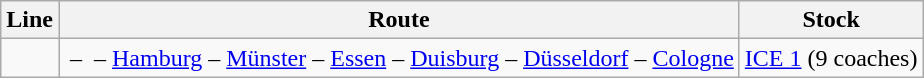<table class="wikitable">
<tr>
<th>Line</th>
<th>Route</th>
<th>Stock</th>
</tr>
<tr>
<td></td>
<td> –  – <a href='#'>Hamburg</a> – <a href='#'>Münster</a> – <a href='#'>Essen</a> – <a href='#'>Duisburg</a> – <a href='#'>Düsseldorf</a> – <a href='#'>Cologne</a></td>
<td><a href='#'>ICE 1</a> (9 coaches)</td>
</tr>
</table>
